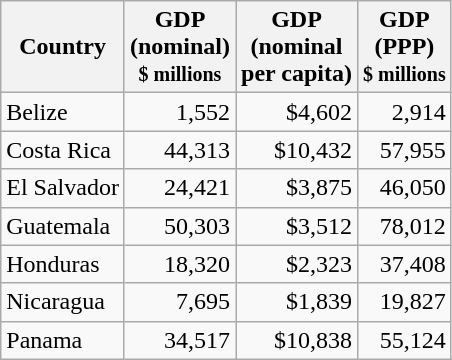<table class="wikitable sortable">
<tr>
<th>Country</th>
<th>GDP<br>(nominal)<br><small>$ millions</small></th>
<th>GDP<br>(nominal<br>per capita)</th>
<th>GDP<br>(PPP)<br><small>$ millions</small></th>
</tr>
<tr style="text-align: right">
<td style="text-align:left;">Belize</td>
<td>1,552</td>
<td>$4,602</td>
<td>2,914</td>
</tr>
<tr style="text-align: right">
<td style="text-align:left;">Costa Rica</td>
<td>44,313</td>
<td>$10,432</td>
<td>57,955</td>
</tr>
<tr style="text-align: right">
<td style="text-align:left;">El Salvador</td>
<td>24,421</td>
<td>$3,875</td>
<td>46,050</td>
</tr>
<tr style="text-align: right">
<td style="text-align:left;">Guatemala</td>
<td>50,303</td>
<td>$3,512</td>
<td>78,012</td>
</tr>
<tr style="text-align: right">
<td style="text-align:left;">Honduras</td>
<td>18,320</td>
<td>$2,323</td>
<td>37,408</td>
</tr>
<tr style="text-align: right">
<td style="text-align:left;">Nicaragua</td>
<td>7,695</td>
<td>$1,839</td>
<td>19,827</td>
</tr>
<tr style="text-align: right">
<td style="text-align:left;">Panama</td>
<td>34,517</td>
<td>$10,838</td>
<td>55,124</td>
</tr>
</table>
